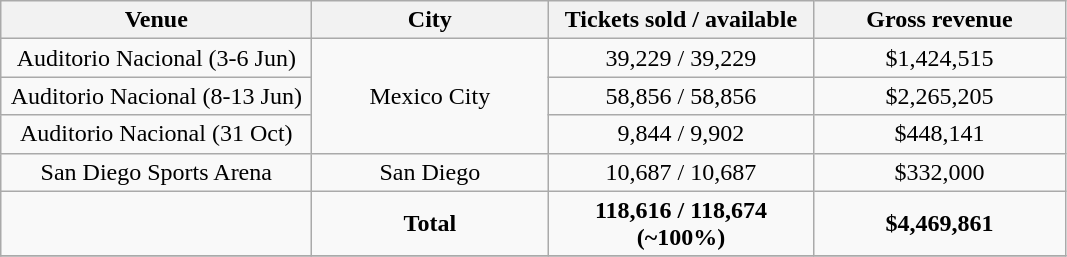<table class="wikitable">
<tr>
<th width="200" rowspan="1">Venue</th>
<th width="150" rowspan="1">City</th>
<th width="170" rowspan="1">Tickets sold / available</th>
<th width="160" rowspan="1">Gross revenue</th>
</tr>
<tr>
<td align="center">Auditorio Nacional (3-6 Jun)</td>
<td rowspan="3" align="center">Mexico City</td>
<td align="center">39,229 / 39,229</td>
<td align="center">$1,424,515</td>
</tr>
<tr>
<td align="center">Auditorio Nacional (8-13 Jun)</td>
<td align="center">58,856 / 58,856</td>
<td align="center">$2,265,205</td>
</tr>
<tr>
<td align="center">Auditorio Nacional (31 Oct)</td>
<td align="center">9,844 / 9,902</td>
<td align="center">$448,141</td>
</tr>
<tr>
<td align="center">San Diego Sports Arena</td>
<td align="center">San Diego</td>
<td align="center">10,687 / 10,687</td>
<td align="center">$332,000</td>
</tr>
<tr>
<td align="center"></td>
<td align="center"><strong>Total</strong></td>
<td align="center"><strong>118,616 / 118,674 (~100%)</strong></td>
<td align="center"><strong>$4,469,861</strong></td>
</tr>
<tr>
</tr>
</table>
